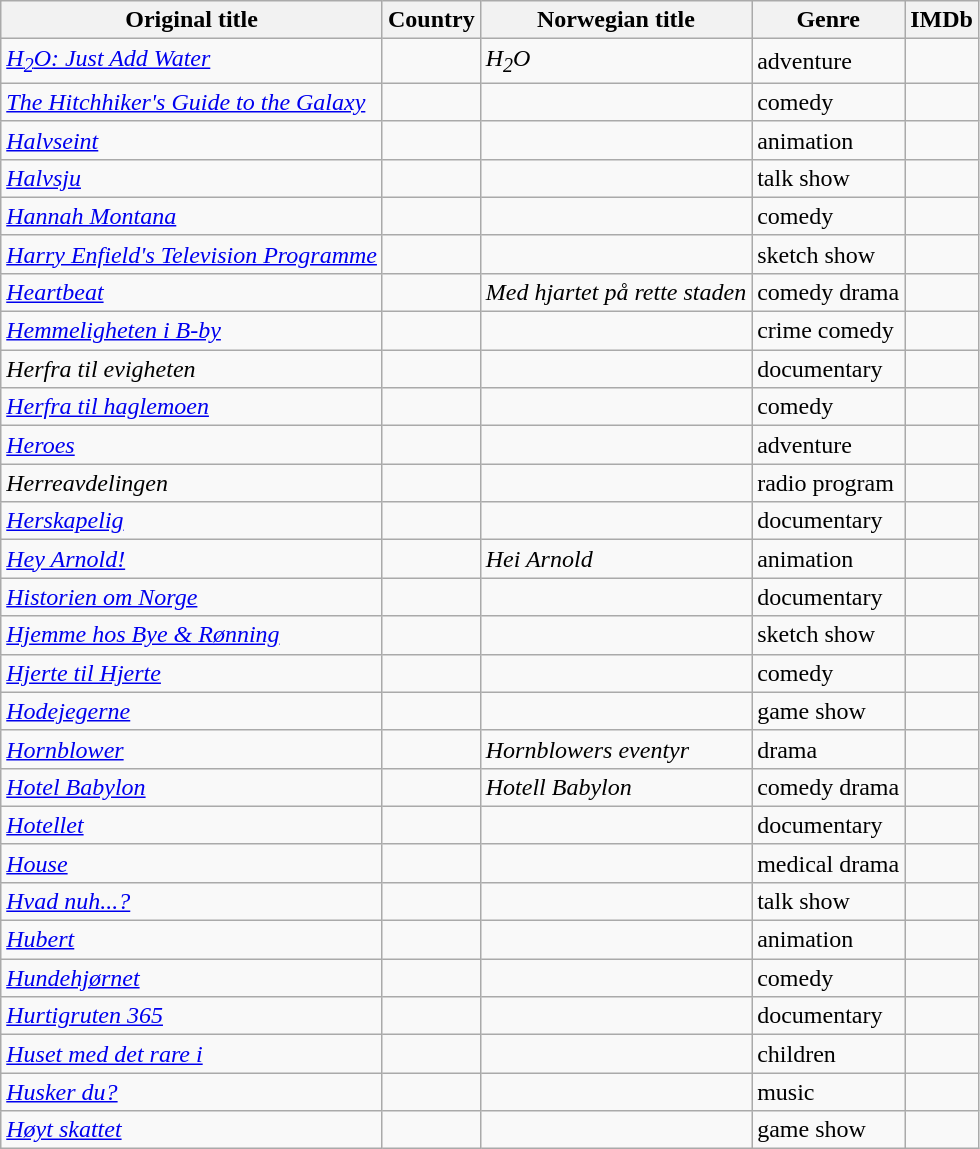<table class="wikitable">
<tr>
<th>Original title</th>
<th>Country</th>
<th>Norwegian title</th>
<th>Genre</th>
<th>IMDb</th>
</tr>
<tr>
<td><em><a href='#'>H<sub>2</sub>O: Just Add Water</a></em></td>
<td></td>
<td><em>H<sub>2</sub>O</em></td>
<td>adventure</td>
<td></td>
</tr>
<tr>
<td><em><a href='#'>The Hitchhiker's Guide to the Galaxy</a></em></td>
<td></td>
<td></td>
<td>comedy</td>
<td></td>
</tr>
<tr>
<td><em><a href='#'>Halvseint</a></em></td>
<td></td>
<td></td>
<td>animation</td>
<td></td>
</tr>
<tr>
<td><em><a href='#'>Halvsju</a></em></td>
<td></td>
<td></td>
<td>talk show</td>
<td></td>
</tr>
<tr>
<td><em><a href='#'>Hannah Montana</a></em></td>
<td></td>
<td></td>
<td>comedy</td>
<td></td>
</tr>
<tr>
<td><em><a href='#'>Harry Enfield's Television Programme</a></em></td>
<td></td>
<td></td>
<td>sketch show</td>
<td></td>
</tr>
<tr>
<td><em><a href='#'>Heartbeat</a></em></td>
<td></td>
<td><em>Med hjartet på rette staden</em></td>
<td>comedy drama</td>
<td></td>
</tr>
<tr>
<td><em><a href='#'>Hemmeligheten i B-by</a></em></td>
<td></td>
<td></td>
<td>crime comedy</td>
<td></td>
</tr>
<tr>
<td><em>Herfra til evigheten</em></td>
<td></td>
<td></td>
<td>documentary</td>
<td></td>
</tr>
<tr>
<td><em><a href='#'>Herfra til haglemoen</a></em></td>
<td></td>
<td></td>
<td>comedy</td>
<td></td>
</tr>
<tr>
<td><em><a href='#'>Heroes</a></em></td>
<td></td>
<td></td>
<td>adventure</td>
<td></td>
</tr>
<tr>
<td><em>Herreavdelingen</em></td>
<td></td>
<td></td>
<td>radio program</td>
<td></td>
</tr>
<tr>
<td><em><a href='#'>Herskapelig</a></em></td>
<td></td>
<td></td>
<td>documentary</td>
<td></td>
</tr>
<tr>
<td><em><a href='#'>Hey Arnold!</a></em></td>
<td></td>
<td><em>Hei Arnold</em></td>
<td>animation</td>
<td></td>
</tr>
<tr>
<td><em><a href='#'>Historien om Norge</a></em></td>
<td></td>
<td></td>
<td>documentary</td>
<td><em></em></td>
</tr>
<tr>
<td><em><a href='#'>Hjemme hos Bye & Rønning</a></em></td>
<td></td>
<td></td>
<td>sketch show</td>
<td></td>
</tr>
<tr>
<td><em><a href='#'>Hjerte til Hjerte</a></em></td>
<td></td>
<td></td>
<td>comedy</td>
<td></td>
</tr>
<tr>
<td><em><a href='#'>Hodejegerne</a></em></td>
<td></td>
<td></td>
<td>game show</td>
<td></td>
</tr>
<tr>
<td><em><a href='#'>Hornblower</a></em></td>
<td></td>
<td><em>Hornblowers eventyr</em></td>
<td>drama</td>
<td></td>
</tr>
<tr>
<td><em><a href='#'>Hotel Babylon</a></em></td>
<td></td>
<td><em>Hotell Babylon</em></td>
<td>comedy drama</td>
<td></td>
</tr>
<tr>
<td><em><a href='#'>Hotellet</a></em></td>
<td></td>
<td></td>
<td>documentary</td>
<td></td>
</tr>
<tr>
<td><em><a href='#'>House</a></em></td>
<td></td>
<td></td>
<td>medical drama</td>
<td></td>
</tr>
<tr>
<td><em><a href='#'>Hvad nuh...?</a></em></td>
<td></td>
<td></td>
<td>talk show</td>
<td></td>
</tr>
<tr>
<td><em><a href='#'>Hubert</a></em></td>
<td></td>
<td></td>
<td>animation</td>
<td></td>
</tr>
<tr>
<td><em><a href='#'>Hundehjørnet</a></em></td>
<td></td>
<td></td>
<td>comedy</td>
<td></td>
</tr>
<tr>
<td><em><a href='#'>Hurtigruten 365</a></em></td>
<td></td>
<td></td>
<td>documentary</td>
<td></td>
</tr>
<tr>
<td><em><a href='#'>Huset med det rare i</a></em></td>
<td></td>
<td></td>
<td>children</td>
<td></td>
</tr>
<tr>
<td><em><a href='#'>Husker du?</a></em></td>
<td></td>
<td></td>
<td>music</td>
<td></td>
</tr>
<tr>
<td><em><a href='#'>Høyt skattet</a></em></td>
<td></td>
<td></td>
<td>game show</td>
<td></td>
</tr>
</table>
